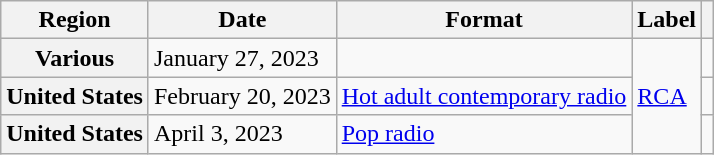<table class="wikitable plainrowheaders">
<tr>
<th scope="col">Region</th>
<th scope="col">Date</th>
<th scope="col">Format</th>
<th scope="col">Label</th>
<th scope="col"></th>
</tr>
<tr>
<th scope="row">Various</th>
<td>January 27, 2023</td>
<td></td>
<td rowspan="3"><a href='#'>RCA</a></td>
<td></td>
</tr>
<tr>
<th scope="row">United States</th>
<td>February 20, 2023</td>
<td><a href='#'>Hot adult contemporary radio</a></td>
<td></td>
</tr>
<tr>
<th scope="row">United States</th>
<td>April 3, 2023</td>
<td><a href='#'>Pop radio</a></td>
<td></td>
</tr>
</table>
